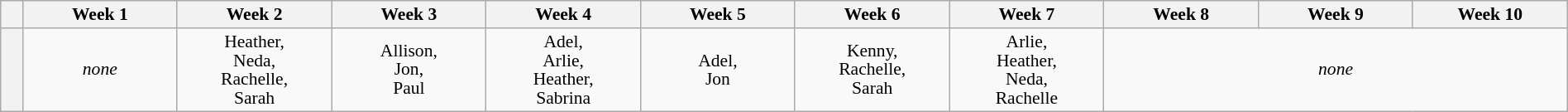<table class="wikitable" style="text-align:center; font-size:90%; width:100%; line-height:15px;">
<tr>
<th style="width:1%"></th>
<th style="width:7%">Week 1</th>
<th style="width:7%">Week 2</th>
<th style="width:7%">Week 3</th>
<th style="width:7%">Week 4</th>
<th style="width:7%">Week 5</th>
<th style="width:7%">Week 6</th>
<th style="width:7%">Week 7</th>
<th style="width:7%">Week 8</th>
<th style="width:7%">Week 9</th>
<th style="width:7%">Week 10</th>
</tr>
<tr>
<th></th>
<td><em>none</em></td>
<td>Heather,<br>Neda,<br>Rachelle,<br>Sarah</td>
<td>Allison,<br>Jon,<br>Paul</td>
<td>Adel,<br>Arlie,<br>Heather,<br>Sabrina</td>
<td>Adel,<br>Jon</td>
<td>Kenny,<br>Rachelle,<br>Sarah</td>
<td>Arlie,<br>Heather,<br>Neda,<br>Rachelle</td>
<td colspan="3"><em>none</em></td>
</tr>
</table>
